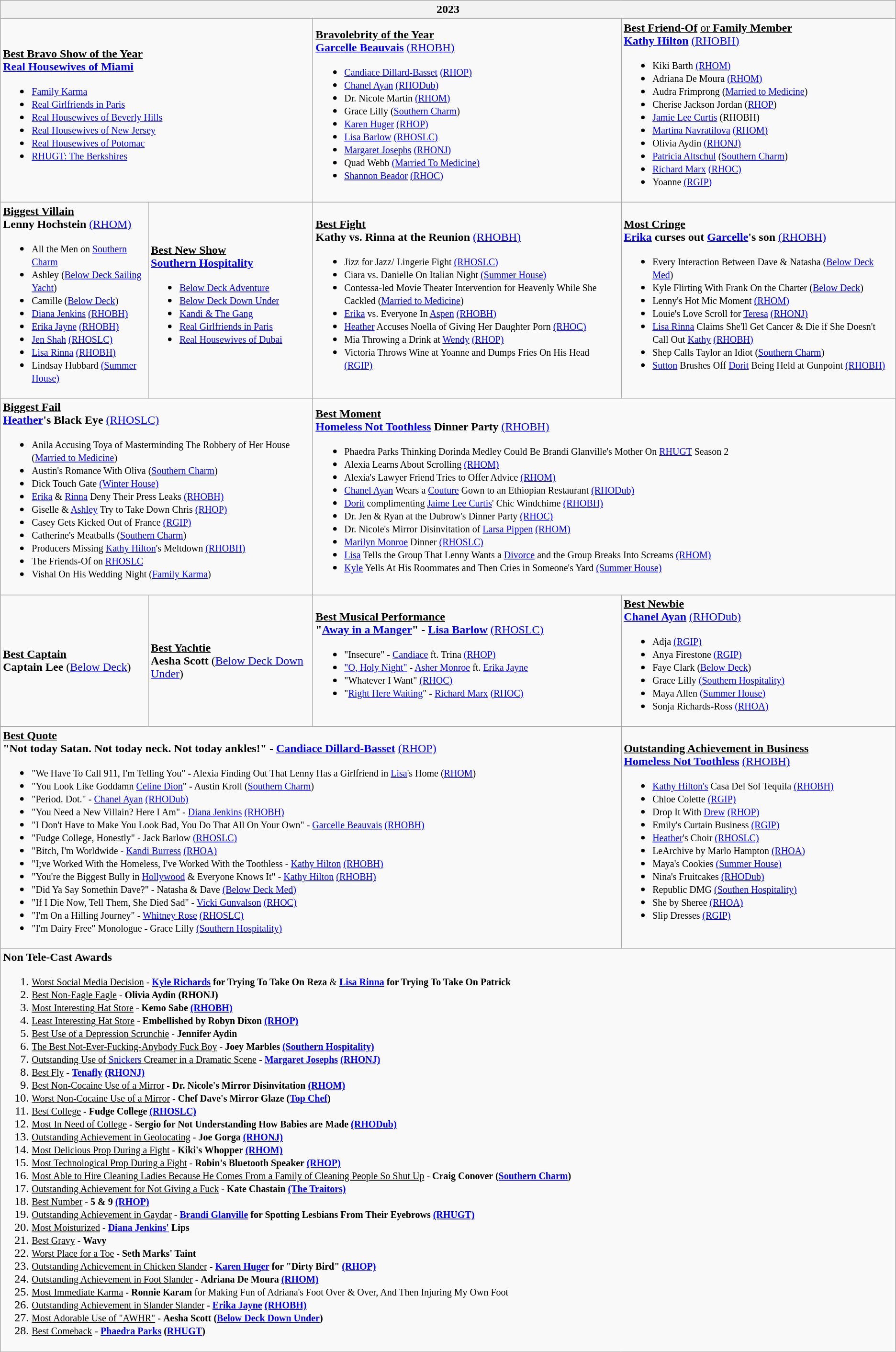<table class="wikitable mw-collapsible mw-collapsed">
<tr>
<th colspan="4">2023</th>
</tr>
<tr>
<td colspan="2"><strong><u>Best Bravo Show of the Year</u></strong><br><strong><a href='#'>Real Housewives of Miami</a></strong><ul><li><a href='#'><small>Family Karma</small></a></li><li><a href='#'><small>Real Girlfriends in Paris</small></a></li><li><a href='#'><small>Real Housewives of Beverly Hills</small></a></li><li><a href='#'><small>Real Housewives of New Jersey</small></a></li><li><a href='#'><small>Real Housewives of Potomac</small></a></li><li><a href='#'><small>RHUGT: The Berkshires</small></a></li></ul></td>
<td><strong><u>Bravolebrity of the Year</u></strong><br><strong><a href='#'>Garcelle Beauvais</a></strong> <a href='#'>(RHOBH)</a><ul><li><small><a href='#'>Candiace Dillard-Basset</a> <a href='#'>(RHOP)</a></small></li><li><small><a href='#'>Chanel Ayan</a> <a href='#'>(RHODub)</a></small></li><li><small>Dr. Nicole Martin <a href='#'>(RHOM)</a></small></li><li><small>Grace Lilly (<a href='#'>Southern Charm</a>)</small></li><li><small><a href='#'>Karen Huger</a> <a href='#'>(RHOP)</a></small></li><li><small><a href='#'>Lisa Barlow</a> <a href='#'>(RHOSLC)</a></small></li><li><small><a href='#'>Margaret Josephs</a> <a href='#'>(RHONJ)</a></small></li><li><small>Quad Webb <a href='#'>(Married To Medicine)</a></small></li><li><small><a href='#'>Shannon Beador</a> <a href='#'>(RHOC)</a></small></li></ul></td>
<td><strong><u>Best Friend-Of</u></strong> <u>or <strong>Family Member</strong></u><br><strong><a href='#'>Kathy Hilton</a></strong> <a href='#'>(RHOBH)</a><ul><li><small>Kiki Barth <a href='#'>(RHOM)</a></small></li><li><small>Adriana De Moura <a href='#'>(RHOM)</a></small></li><li><small>Audra Frimprong (<a href='#'>Married to Medicine</a>)</small></li><li><small>Cherise Jackson Jordan (<a href='#'>RHOP</a>)</small></li><li><small><a href='#'>Jamie Lee Curtis</a> (RHOBH)</small></li><li><small><a href='#'>Martina Navratilova</a> <a href='#'>(RHOM)</a></small></li><li><small>Olivia Aydin <a href='#'>(RHONJ)</a></small></li><li><small><a href='#'>Patricia Altschul</a> (<a href='#'>Southern Charm</a>)</small></li><li><small><a href='#'>Richard Marx</a> <a href='#'>(RHOC)</a></small></li><li><small>Yoanne <a href='#'>(RGIP)</a></small></li></ul></td>
</tr>
<tr>
<td><strong><u>Biggest Villain</u></strong><br><strong>Lenny Hochstein</strong> <a href='#'>(RHOM)</a><ul><li><small>All the Men on <a href='#'>Southern Charm</a></small></li><li><small>Ashley (<a href='#'>Below Deck Sailing Yacht</a>)</small></li><li><small>Camille (<a href='#'>Below Deck</a>)</small></li><li><small><a href='#'>Diana Jenkins</a> <a href='#'>(RHOBH)</a></small></li><li><small><a href='#'>Erika Jayne</a> <a href='#'>(RHOBH)</a></small></li><li><small><a href='#'>Jen Shah</a> <a href='#'>(RHOSLC)</a></small></li><li><small><a href='#'>Lisa Rinna</a> <a href='#'>(RHOBH)</a></small></li><li><small>Lindsay Hubbard <a href='#'>(Summer House)</a></small></li></ul></td>
<td><strong><u>Best New Show</u></strong><br><a href='#'><strong>Southern Hospitality</strong></a><ul><li><small><a href='#'>Below Deck Adventure</a></small></li><li><small><a href='#'>Below Deck Down Under</a></small></li><li><small><a href='#'>Kandi & The Gang</a></small></li><li><small><a href='#'>Real Girlfriends in Paris</a></small></li><li><small><a href='#'>Real Housewives of Dubai</a></small></li></ul></td>
<td><strong><u>Best Fight</u></strong><br><strong>Kathy vs. Rinna at the Reunion</strong> <a href='#'>(RHOBH)</a><ul><li><small>Jizz for Jazz/ Lingerie Fight <a href='#'>(RHOSLC)</a></small></li><li><small>Ciara vs. Danielle On Italian Night <a href='#'>(Summer House)</a></small></li><li><small>Contessa-led Movie Theater Intervention for Heavenly While She Cackled (<a href='#'>Married to Medicine</a>)</small></li><li><small><a href='#'>Erika</a> vs. Everyone In <a href='#'>Aspen</a> <a href='#'>(RHOBH)</a></small></li><li><small><a href='#'>Heather</a> Accuses Noella of Giving Her Daughter Porn <a href='#'>(RHOC)</a></small></li><li><small>Mia Throwing a Drink at <a href='#'>Wendy</a> <a href='#'>(RHOP)</a></small></li><li><small>Victoria Throws Wine at Yoanne and Dumps Fries On His Head <a href='#'>(RGIP)</a></small></li></ul></td>
<td><strong><u>Most Cringe</u></strong><br><strong><a href='#'>Erika</a> curses out <a href='#'>Garcelle</a>'s son</strong> <a href='#'>(RHOBH)</a><ul><li><small>Every Interaction Between Dave & Natasha (<a href='#'>Below Deck Med</a>)</small></li><li><small>Kyle Flirting With Frank On the Charter (<a href='#'>Below Deck</a>)</small></li><li><small>Lenny's Hot Mic Moment <a href='#'>(RHOM)</a></small></li><li><small>Louie's Love Scroll for <a href='#'>Teresa</a> <a href='#'>(RHONJ)</a></small></li><li><small><a href='#'>Lisa Rinna</a> Claims She'll Get Cancer & Die if She Doesn't Call Out <a href='#'>Kathy</a> <a href='#'>(RHOBH)</a></small></li><li><small>Shep Calls Taylor an Idiot (<a href='#'>Southern Charm</a>)</small></li><li><small><a href='#'>Sutton</a> Brushes Off <a href='#'>Dorit</a> Being Held at Gunpoint <a href='#'>(RHOBH)</a></small></li></ul></td>
</tr>
<tr>
<td colspan="2"><strong><u>Biggest Fail</u></strong><br><strong><a href='#'>Heather</a>'s Black Eye</strong> <a href='#'>(RHOSLC)</a><ul><li><small>Anila Accusing Toya of Masterminding The Robbery of Her House (<a href='#'>Married to Medicine</a>)</small></li><li><small>Austin's Romance With Oliva (<a href='#'>Southern Charm</a>)</small></li><li><small>Dick Touch Gate <a href='#'>(Winter House)</a></small></li><li><small><a href='#'>Erika</a> & <a href='#'>Rinna</a> Deny Their Press Leaks <a href='#'>(RHOBH)</a></small></li><li><small>Giselle & <a href='#'>Ashley</a> Try to Take Down Chris <a href='#'>(RHOP)</a></small></li><li><small>Casey Gets Kicked Out of France <a href='#'>(RGIP)</a></small></li><li><small>Catherine's Meatballs (<a href='#'>Southern Charm</a>)</small></li><li><small>Producers Missing <a href='#'>Kathy Hilton</a>'s Meltdown <a href='#'>(RHOBH)</a></small></li><li><small>The Friends-Of on <a href='#'>RHOSLC</a></small></li><li><small>Vishal On His Wedding Night (<a href='#'>Family Karma</a>)</small></li></ul></td>
<td colspan="2"><strong><u>Best Moment</u></strong><br><strong><a href='#'>Homeless Not Toothless</a> Dinner Party</strong> <a href='#'>(RHOBH)</a><ul><li><small>Phaedra Parks Thinking Dorinda Medley Could Be Brandi Glanville's Mother On <a href='#'>RHUGT</a> Season 2</small></li><li><small>Alexia Learns About Scrolling <a href='#'>(RHOM)</a></small></li><li><small>Alexia's Lawyer Friend Tries to Offer Advice <a href='#'>(RHOM)</a></small></li><li><small><a href='#'>Chanel Ayan</a> Wears a <a href='#'>Couture</a> Gown to an Ethiopian Restaurant <a href='#'>(RHODub)</a></small></li><li><small><a href='#'>Dorit</a> complimenting <a href='#'>Jaime Lee Curtis</a>' Chic Windchime <a href='#'>(RHOBH)</a></small></li><li><small>Dr. Jen & Ryan at the Dubrow's Dinner Party <a href='#'>(RHOC)</a></small></li><li><small>Dr. Nicole's Mirror Disinvitation of <a href='#'>Larsa Pippen</a> <a href='#'>(RHOM)</a></small></li><li><small><a href='#'>Marilyn Monroe</a> Dinner <a href='#'>(RHOSLC)</a></small></li><li><small><a href='#'>Lisa</a> Tells the Group That Lenny Wants a <a href='#'>Divorce</a> and the Group Breaks Into Screams <a href='#'>(RHOM)</a></small></li><li><small><a href='#'>Kyle</a> Yells At His Roommates and Then Cries in Someone's Yard <a href='#'>(Summer House)</a></small></li></ul></td>
</tr>
<tr>
<td><strong><u>Best Captain</u></strong><br><strong>Captain Lee</strong> (<a href='#'>Below Deck</a>)</td>
<td><strong><u>Best Yachtie</u></strong><br><strong>Aesha Scott</strong> (<a href='#'>Below Deck Down Under</a>)</td>
<td><strong><u>Best Musical Performance</u></strong><br><strong>"<a href='#'>Away in a Manger</a>" - <a href='#'>Lisa Barlow</a></strong> <a href='#'>(RHOSLC)</a><ul><li><small>"Insecure" - <a href='#'>Candiace</a> ft. Trina <a href='#'>(RHOP)</a></small></li><li><small><a href='#'>"O, Holy Night"</a> - <a href='#'>Asher Monroe</a> ft. <a href='#'>Erika Jayne</a></small></li><li><small>"Whatever I Want" <a href='#'>(RHOC)</a></small></li><li><small>"<a href='#'>Right Here Waiting</a>" - <a href='#'>Richard Marx</a> <a href='#'>(RHOC)</a></small></li></ul></td>
<td><strong><u>Best Newbie</u></strong><br><strong><a href='#'>Chanel Ayan</a></strong> <a href='#'>(RHODub)</a><ul><li><small>Adja <a href='#'>(RGIP)</a></small></li><li><small>Anya Firestone <a href='#'>(RGIP)</a></small></li><li><small>Faye Clark (<a href='#'>Below Deck</a>)</small></li><li><small>Grace Lilly <a href='#'>(Southern Hospitality)</a></small></li><li><small>Maya Allen <a href='#'>(Summer House)</a></small></li><li><small>Sonja Richards-Ross <a href='#'>(RHOA)</a></small></li></ul></td>
</tr>
<tr>
<td colspan="3"><strong><u>Best Quote</u></strong><br><strong>"Not today Satan. Not today neck. Not today ankles!" - <a href='#'>Candiace Dillard-Basset</a></strong> <a href='#'>(RHOP)</a><ul><li><small>"We Have To Call 911, I'm Telling You" - Alexia Finding Out That Lenny Has a Girlfriend in <a href='#'>Lisa</a>'s Home (<a href='#'>RHOM</a>)</small></li><li><small>"You Look Like Goddamn <a href='#'>Celine Dion</a>" - Austin Kroll (<a href='#'>Southern Charm</a>)</small></li><li><small>"Period. Dot." - <a href='#'>Chanel Ayan</a> <a href='#'>(RHODub)</a></small></li><li><small>"You Need a New Villain? Here I Am" - <a href='#'>Diana Jenkins</a> <a href='#'>(RHOBH)</a></small></li><li><small>"I Don't Have to Make You Look Bad, You Do That All On Your Own" - <a href='#'>Garcelle Beauvais</a> <a href='#'>(RHOBH)</a></small></li><li><small>"Fudge College, Honestly" - Jack Barlow <a href='#'>(RHOSLC)</a></small></li><li><small>"Bitch, I'm Worldwide - <a href='#'>Kandi Burress</a> <a href='#'>(RHOA)</a></small></li><li><small>"I;ve Worked With the Homeless, I've Worked With the Toothless - <a href='#'>Kathy Hilton</a> <a href='#'>(RHOBH)</a></small></li><li><small>"You're the Biggest Bully in <a href='#'>Hollywood</a> & Everyone Knows It" - <a href='#'>Kathy Hilton</a> <a href='#'>(RHOBH)</a></small></li><li><small>"Did Ya Say Somethin Dave?" - Natasha & Dave <a href='#'>(Below Deck Med)</a></small></li><li><small>"If I Die Now, Tell Them, She Died Sad" - <a href='#'>Vicki Gunvalson</a> <a href='#'>(RHOC)</a></small></li><li><small>"I'm On a Hilling Journey" - <a href='#'>Whitney Rose</a> <a href='#'>(RHOSLC)</a></small></li><li><small>"I'm Dairy Free" Monologue - Grace Lilly <a href='#'>(Southern Hospitality)</a></small></li></ul></td>
<td><strong><u>Outstanding Achievement in Business</u></strong><br><strong><a href='#'>Homeless Not Toothless</a></strong> <a href='#'>(RHOBH)</a><ul><li><small><a href='#'>Kathy Hilton's</a> Casa Del Sol Tequila <a href='#'>(RHOBH)</a></small></li><li><small>Chloe Colette <a href='#'>(RGIP)</a></small></li><li><small>Drop It With <a href='#'>Drew</a> <a href='#'>(RHOP)</a></small></li><li><small>Emily's Curtain Business <a href='#'>(RGIP)</a></small></li><li><small><a href='#'>Heather</a>'s Choir <a href='#'>(RHOSLC)</a></small></li><li><small>LeArchive by Marlo Hampton <a href='#'>(RHOA)</a></small></li><li><small>Maya's Cookies <a href='#'>(Summer House)</a></small></li><li><small>Nina's Fruitcakes <a href='#'>(RHODub)</a></small></li><li><small>Republic DMG <a href='#'>(Southen Hospitality)</a></small></li><li><small>She by Sheree <a href='#'>(RHOA)</a></small></li><li><small>Slip Dresses <a href='#'>(RGIP)</a></small></li></ul></td>
</tr>
<tr>
<td colspan="4"><strong>Non Tele-Cast Awards</strong><br><ol><li><small><u>Worst Social Media Decision</u> - <strong><a href='#'>Kyle Richards</a> for Trying To Take On Reza</strong> & <strong><a href='#'>Lisa Rinna</a> for Trying To Take On Patrick</strong></small></li><li><small><u>Best Non-Eagle Eagle</u> - <strong>Olivia Aydin (RHONJ)</strong></small></li><li><small><u>Most Interesting Hat Store</u> - <strong>Kemo Sabe <a href='#'>(RHOBH)</a></strong></small></li><li><small><u>Least Interesting Hat Store</u> - <strong>Embellished by Robyn Dixon <a href='#'>(RHOP)</a></strong></small></li><li><small><u>Best Use of a Depression Scrunchie</u> - <strong>Jennifer Aydin</strong></small></li><li><small><u>The Best Not-Ever-Fucking-Anybody Fuck Boy</u> - <strong>Joey Marbles <a href='#'>(Southern Hospitality)</a></strong></small></li><li><small><u>Outstanding Use of <a href='#'>Snickers</a> Creamer in a Dramatic Scene</u> - <strong><a href='#'>Margaret Josephs</a></strong> <a href='#'><strong>(RHONJ)</strong></a></small></li><li><small><u>Best Fly</u> - <strong><a href='#'>Tenafly</a> <a href='#'>(RHONJ)</a></strong></small></li><li><small><u>Best Non-Cocaine Use of a Mirror</u> - <strong>Dr. Nicole's Mirror Disinvitation <a href='#'>(RHOM)</a></strong></small></li><li><small><u>Worst Non-Cocaine Use of a Mirror</u> - <strong>Chef Dave's Mirror Glaze (<a href='#'>Top Chef</a>)</strong></small></li><li><small><u>Best College</u> - <strong>Fudge College <a href='#'>(RHOSLC)</a></strong></small></li><li><small><u>Most In Need of College</u> - <strong>Sergio for Not Understanding How Babies are Made <a href='#'>(RHODub)</a></strong></small></li><li><small><u>Outstanding Achievement in Geolocating</u> - <strong>Joe Gorga <a href='#'>(RHONJ)</a></strong></small></li><li><small><u>Most Delicious Prop During a Fight</u> - <strong>Kiki's Whopper <a href='#'>(RHOM)</a></strong></small></li><li><small><u>Most Technological Prop During a Fight</u> - <strong>Robin's Bluetooth Speaker <a href='#'>(RHOP)</a></strong></small></li><li><small><u>Most Able to Hire Cleaning Ladies Because He Comes From a Family of Cleaning People So Shut Up</u> - <strong>Craig Conover (<a href='#'>Southern Charm</a>)</strong></small></li><li><small><u>Outstanding Achievement for Not Giving a Fuck</u> - <strong>Kate Chastain <a href='#'>(The Traitors)</a></strong></small></li><li><small><u>Best Number</u> - <strong>5 & 9 <a href='#'>(RHOP)</a></strong></small></li><li><small><u>Outstanding Achievement in Gaydar</u> - <strong><a href='#'>Brandi Glanville</a> for Spotting Lesbians From Their Eyebrows <a href='#'>(RHUGT)</a></strong></small></li><li><small><u>Most Moisturized</u> - <strong><a href='#'>Diana Jenkins'</a> Lips</strong></small></li><li><small><u>Best Gravy</u> - <strong>Wavy</strong></small></li><li><small><u>Worst Place for a Toe</u> - <strong>Seth Marks' Taint</strong></small></li><li><small><u>Outstanding Achievement in Chicken Slander</u> - <strong><a href='#'>Karen Huger</a> for "Dirty Bird" <a href='#'>(RHOP)</a></strong></small></li><li><small><u>Outstanding Achievement in Foot Slander</u> - <strong>Adriana De Moura <a href='#'>(RHOM)</a></strong></small></li><li><small><u>Most Immediate Karma</u> - <strong>Ronnie Karam</strong> for Making Fun of Adriana's Foot Over & Over, And Then Injuring My Own Foot</small></li><li><small><u>Outstanding Achievement in Slander Slander</u> - <strong><a href='#'>Erika Jayne</a> <a href='#'>(RHOBH)</a></strong></small></li><li><small><u>Most Adorable Use of "AWHR"</u> - <strong>Aesha Scott (<a href='#'>Below Deck Down Under</a>)</strong></small></li><li><u><small>Best Comeback</small></u> <small>- <strong><a href='#'>Phaedra Parks</a> (<a href='#'>RHUGT</a>)</strong></small></li></ol></td>
</tr>
</table>
